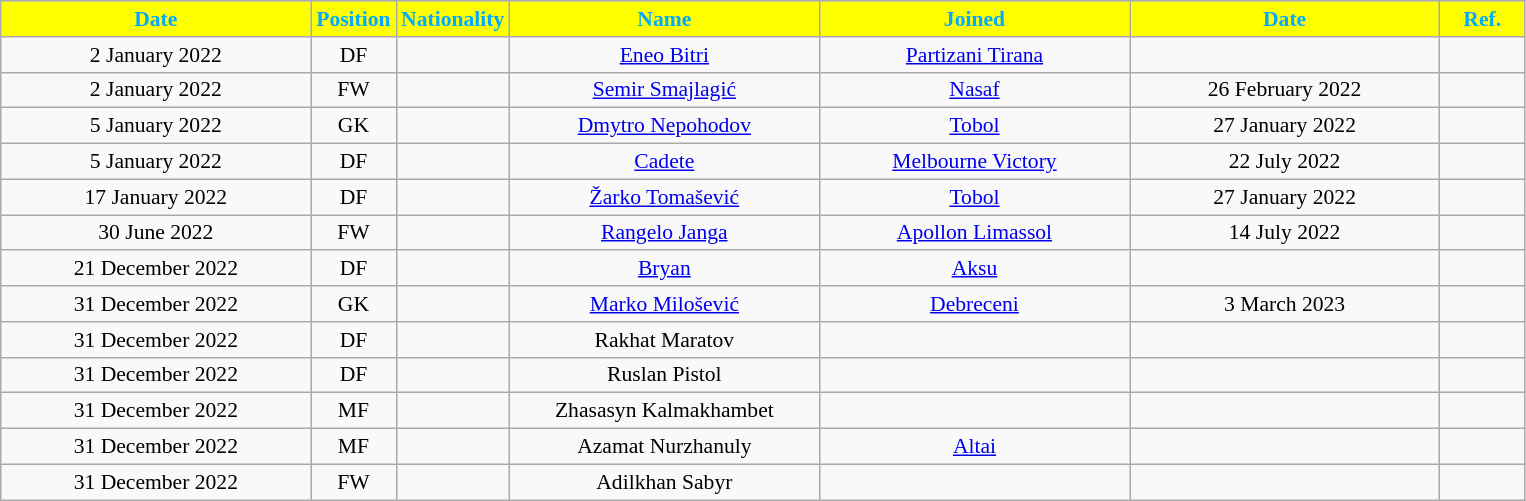<table class="wikitable"  style="text-align:center; font-size:90%; ">
<tr>
<th style="background:#ffff00; color:#00AAFF; width:200px;">Date</th>
<th style="background:#ffff00; color:#00AAFF; width:50px;">Position</th>
<th style="background:#ffff00; color:#00AAFF; width:50px;">Nationality</th>
<th style="background:#ffff00; color:#00AAFF; width:200px;">Name</th>
<th style="background:#ffff00; color:#00AAFF; width:200px;">Joined</th>
<th style="background:#ffff00; color:#00AAFF; width:200px;">Date</th>
<th style="background:#ffff00; color:#00AAFF; width:50px;">Ref.</th>
</tr>
<tr>
<td>2 January 2022</td>
<td>DF</td>
<td></td>
<td><a href='#'>Eneo Bitri</a></td>
<td><a href='#'>Partizani Tirana</a></td>
<td></td>
<td></td>
</tr>
<tr>
<td>2 January 2022</td>
<td>FW</td>
<td></td>
<td><a href='#'>Semir Smajlagić</a></td>
<td><a href='#'>Nasaf</a></td>
<td>26 February 2022</td>
<td></td>
</tr>
<tr>
<td>5 January 2022</td>
<td>GK</td>
<td></td>
<td><a href='#'>Dmytro Nepohodov</a></td>
<td><a href='#'>Tobol</a></td>
<td>27 January 2022</td>
<td></td>
</tr>
<tr>
<td>5 January 2022</td>
<td>DF</td>
<td></td>
<td><a href='#'>Cadete</a></td>
<td><a href='#'>Melbourne Victory</a></td>
<td>22 July 2022</td>
<td></td>
</tr>
<tr>
<td>17 January 2022</td>
<td>DF</td>
<td></td>
<td><a href='#'>Žarko Tomašević</a></td>
<td><a href='#'>Tobol</a></td>
<td>27 January 2022</td>
<td></td>
</tr>
<tr>
<td>30 June 2022</td>
<td>FW</td>
<td></td>
<td><a href='#'>Rangelo Janga</a></td>
<td><a href='#'>Apollon Limassol</a></td>
<td>14 July 2022</td>
<td></td>
</tr>
<tr>
<td>21 December 2022</td>
<td>DF</td>
<td></td>
<td><a href='#'>Bryan</a></td>
<td><a href='#'>Aksu</a></td>
<td></td>
<td></td>
</tr>
<tr>
<td>31 December 2022</td>
<td>GK</td>
<td></td>
<td><a href='#'>Marko Milošević</a></td>
<td><a href='#'>Debreceni</a></td>
<td>3 March 2023</td>
<td></td>
</tr>
<tr>
<td>31 December 2022</td>
<td>DF</td>
<td></td>
<td>Rakhat Maratov</td>
<td></td>
<td></td>
<td></td>
</tr>
<tr>
<td>31 December 2022</td>
<td>DF</td>
<td></td>
<td>Ruslan Pistol</td>
<td></td>
<td></td>
<td></td>
</tr>
<tr>
<td>31 December 2022</td>
<td>MF</td>
<td></td>
<td>Zhasasyn Kalmakhambet</td>
<td></td>
<td></td>
<td></td>
</tr>
<tr>
<td>31 December 2022</td>
<td>MF</td>
<td></td>
<td>Azamat Nurzhanuly</td>
<td><a href='#'>Altai</a></td>
<td></td>
<td></td>
</tr>
<tr>
<td>31 December 2022</td>
<td>FW</td>
<td></td>
<td>Adilkhan Sabyr</td>
<td></td>
<td></td>
<td></td>
</tr>
</table>
